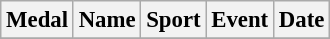<table class="wikitable sortable" style="font-size: 95%;">
<tr>
<th>Medal</th>
<th>Name</th>
<th>Sport</th>
<th>Event</th>
<th>Date</th>
</tr>
<tr>
</tr>
</table>
